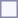<table style="border:1px solid #8888aa; background-color:#f7f8ff; padding:5px; font-size:95%; margin: 0px 12px 12px 0px;">
</table>
